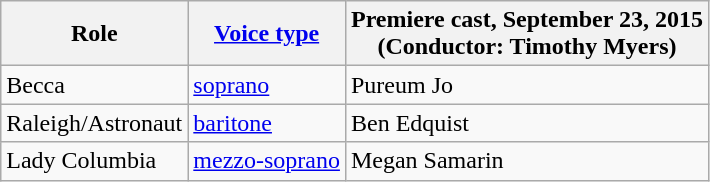<table class="wikitable">
<tr>
<th>Role</th>
<th><a href='#'>Voice type</a></th>
<th>Premiere cast, September 23, 2015<br>(Conductor: Timothy Myers)</th>
</tr>
<tr>
<td>Becca</td>
<td><a href='#'>soprano</a></td>
<td>Pureum Jo</td>
</tr>
<tr>
<td>Raleigh/Astronaut</td>
<td><a href='#'>baritone</a></td>
<td>Ben Edquist</td>
</tr>
<tr>
<td>Lady Columbia</td>
<td><a href='#'>mezzo-soprano</a></td>
<td>Megan Samarin</td>
</tr>
</table>
